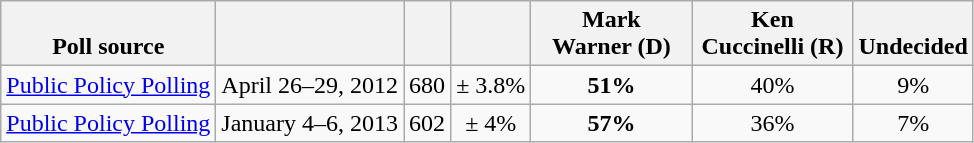<table class="wikitable" style="text-align:center">
<tr valign= bottom>
<th>Poll source</th>
<th></th>
<th></th>
<th></th>
<th style="width:100px;">Mark<br>Warner (D)</th>
<th style="width:100px;">Ken<br>Cuccinelli (R)</th>
<th>Undecided</th>
</tr>
<tr>
<td align=left><a href='#'>Public Policy Polling</a></td>
<td>April 26–29, 2012</td>
<td>680</td>
<td>± 3.8%</td>
<td><strong>51%</strong></td>
<td>40%</td>
<td>9%</td>
</tr>
<tr>
<td align=left><a href='#'>Public Policy Polling</a></td>
<td>January 4–6, 2013</td>
<td>602</td>
<td>± 4%</td>
<td><strong>57%</strong></td>
<td>36%</td>
<td>7%</td>
</tr>
</table>
